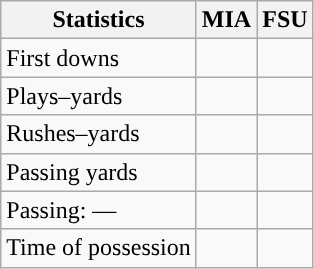<table class="wikitable" style="float:left">
<tr>
<th>Statistics</th>
<th>MIA</th>
<th>FSU</th>
</tr>
<tr>
<td>First downs</td>
<td></td>
<td></td>
</tr>
<tr>
<td>Plays–yards</td>
<td></td>
<td></td>
</tr>
<tr>
<td>Rushes–yards</td>
<td></td>
<td></td>
</tr>
<tr>
<td>Passing yards</td>
<td></td>
<td></td>
</tr>
<tr>
<td>Passing: ––</td>
<td></td>
<td></td>
</tr>
<tr>
<td>Time of possession</td>
<td></td>
<td></td>
</tr>
</table>
